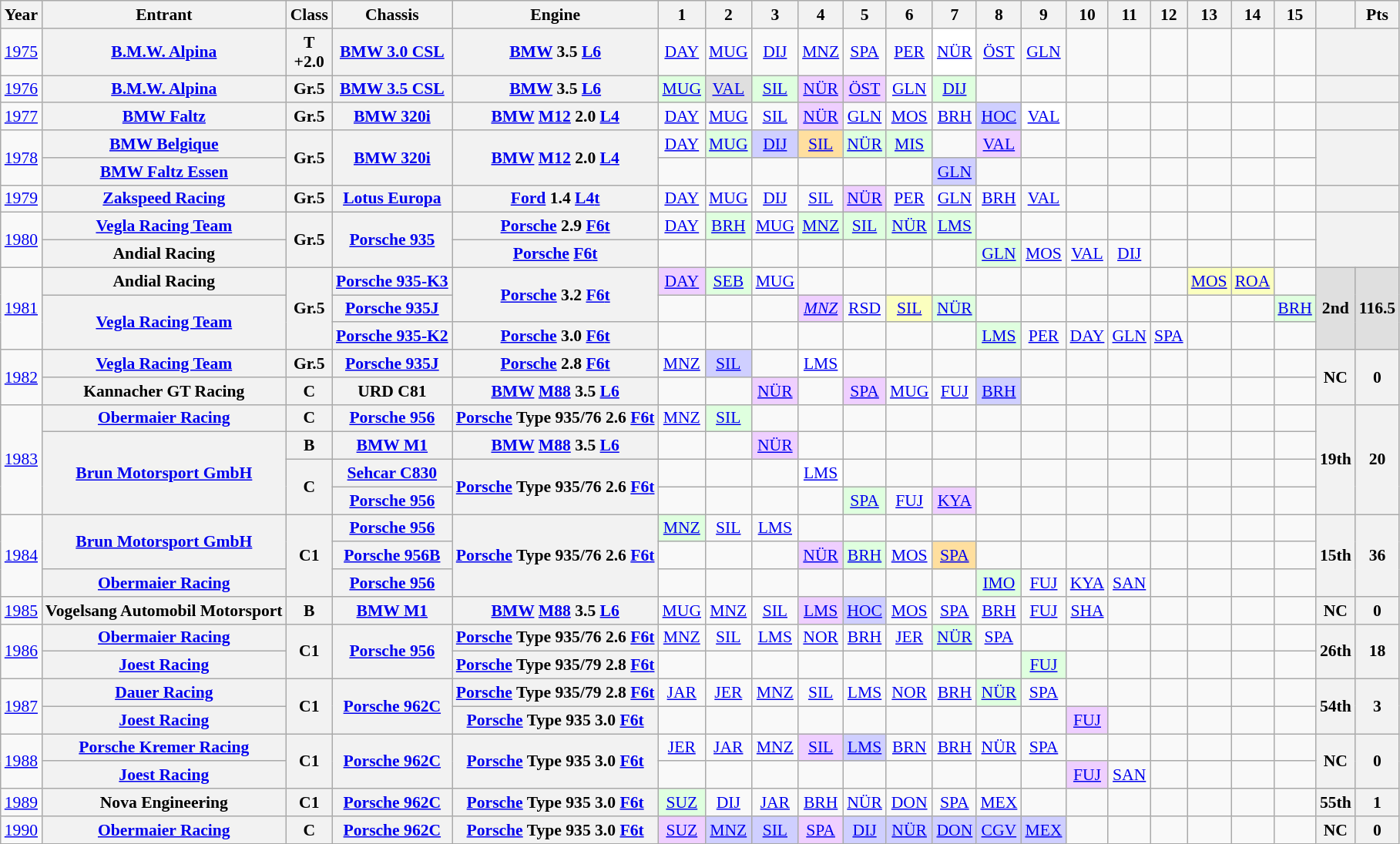<table class="wikitable" style="text-align:center; font-size:90%">
<tr>
<th>Year</th>
<th>Entrant</th>
<th>Class</th>
<th>Chassis</th>
<th>Engine</th>
<th>1</th>
<th>2</th>
<th>3</th>
<th>4</th>
<th>5</th>
<th>6</th>
<th>7</th>
<th>8</th>
<th>9</th>
<th>10</th>
<th>11</th>
<th>12</th>
<th>13</th>
<th>14</th>
<th>15</th>
<th></th>
<th>Pts</th>
</tr>
<tr>
<td><a href='#'>1975</a></td>
<th><a href='#'>B.M.W. Alpina</a></th>
<th>T<br>+2.0</th>
<th><a href='#'>BMW 3.0 CSL</a></th>
<th><a href='#'>BMW</a> 3.5 <a href='#'>L6</a></th>
<td><a href='#'>DAY</a></td>
<td><a href='#'>MUG</a></td>
<td><a href='#'>DIJ</a></td>
<td><a href='#'>MNZ</a></td>
<td><a href='#'>SPA</a></td>
<td><a href='#'>PER</a></td>
<td style="background:#FFFFFF;"><a href='#'>NÜR</a><br></td>
<td><a href='#'>ÖST</a></td>
<td><a href='#'>GLN</a></td>
<td></td>
<td></td>
<td></td>
<td></td>
<td></td>
<td></td>
<th colspan=2></th>
</tr>
<tr>
<td><a href='#'>1976</a></td>
<th><a href='#'>B.M.W. Alpina</a></th>
<th>Gr.5</th>
<th><a href='#'>BMW 3.5 CSL</a></th>
<th><a href='#'>BMW</a> 3.5 <a href='#'>L6</a></th>
<td style="background:#DFFFDF;"><a href='#'>MUG</a><br></td>
<td style="background:#DFDFDF;"><a href='#'>VAL</a><br></td>
<td style="background:#DFFFDF;"><a href='#'>SIL</a><br></td>
<td style="background:#EFCFFF;"><a href='#'>NÜR</a><br></td>
<td style="background:#EFCFFF;"><a href='#'>ÖST</a><br></td>
<td><a href='#'>GLN</a></td>
<td style="background:#DFFFDF;"><a href='#'>DIJ</a><br></td>
<td></td>
<td></td>
<td></td>
<td></td>
<td></td>
<td></td>
<td></td>
<td></td>
<th colspan=2></th>
</tr>
<tr>
<td><a href='#'>1977</a></td>
<th><a href='#'>BMW Faltz</a></th>
<th>Gr.5</th>
<th><a href='#'>BMW 320i</a></th>
<th><a href='#'>BMW</a> <a href='#'>M12</a> 2.0 <a href='#'>L4</a></th>
<td><a href='#'>DAY</a></td>
<td><a href='#'>MUG</a></td>
<td><a href='#'>SIL</a></td>
<td style="background:#EFCFFF;"><a href='#'>NÜR</a><br></td>
<td><a href='#'>GLN</a></td>
<td><a href='#'>MOS</a></td>
<td><a href='#'>BRH</a></td>
<td style="background:#CFCFFF;"><a href='#'>HOC</a><br></td>
<td style="background:#FFFFFF;"><a href='#'>VAL</a><br></td>
<td></td>
<td></td>
<td></td>
<td></td>
<td></td>
<td></td>
<th colspan=2></th>
</tr>
<tr>
<td rowspan=2><a href='#'>1978</a></td>
<th><a href='#'>BMW Belgique</a></th>
<th rowspan=2>Gr.5</th>
<th rowspan=2><a href='#'>BMW 320i</a></th>
<th rowspan=2><a href='#'>BMW</a> <a href='#'>M12</a> 2.0 <a href='#'>L4</a></th>
<td><a href='#'>DAY</a></td>
<td style="background:#DFFFDF;"><a href='#'>MUG</a><br></td>
<td style="background:#CFCFFF;"><a href='#'>DIJ</a><br></td>
<td style="background:#FFDF9F;"><a href='#'>SIL</a><br></td>
<td style="background:#DFFFDF;"><a href='#'>NÜR</a><br></td>
<td style="background:#DFFFDF;"><a href='#'>MIS</a><br></td>
<td></td>
<td style="background:#EFCFFF;"><a href='#'>VAL</a><br></td>
<td></td>
<td></td>
<td></td>
<td></td>
<td></td>
<td></td>
<td></td>
<th rowspan=2 colspan=2></th>
</tr>
<tr>
<th><a href='#'>BMW Faltz Essen</a></th>
<td></td>
<td></td>
<td></td>
<td></td>
<td></td>
<td></td>
<td style="background:#CFCFFF;"><a href='#'>GLN</a><br></td>
<td></td>
<td></td>
<td></td>
<td></td>
<td></td>
<td></td>
<td></td>
<td></td>
</tr>
<tr>
<td><a href='#'>1979</a></td>
<th><a href='#'>Zakspeed Racing</a></th>
<th>Gr.5</th>
<th><a href='#'>Lotus Europa</a></th>
<th><a href='#'>Ford</a> 1.4 <a href='#'>L4</a><a href='#'>t</a></th>
<td><a href='#'>DAY</a></td>
<td><a href='#'>MUG</a></td>
<td><a href='#'>DIJ</a></td>
<td><a href='#'>SIL</a></td>
<td style="background:#EFCFFF;"><a href='#'>NÜR</a><br></td>
<td><a href='#'>PER</a></td>
<td><a href='#'>GLN</a></td>
<td><a href='#'>BRH</a></td>
<td><a href='#'>VAL</a></td>
<td></td>
<td></td>
<td></td>
<td></td>
<td></td>
<td></td>
<th colspan=2></th>
</tr>
<tr>
<td rowspan=2><a href='#'>1980</a></td>
<th><a href='#'>Vegla Racing Team</a></th>
<th rowspan=2>Gr.5</th>
<th rowspan=2><a href='#'>Porsche 935</a></th>
<th><a href='#'>Porsche</a> 2.9 <a href='#'>F6</a><a href='#'>t</a></th>
<td><a href='#'>DAY</a></td>
<td style="background:#DFFFDF;"><a href='#'>BRH</a><br></td>
<td><a href='#'>MUG</a></td>
<td style="background:#DFFFDF;"><a href='#'>MNZ</a><br></td>
<td style="background:#DFFFDF;"><a href='#'>SIL</a><br></td>
<td style="background:#DFFFDF;"><a href='#'>NÜR</a><br></td>
<td style="background:#DFFFDF;"><a href='#'>LMS</a><br></td>
<td></td>
<td></td>
<td></td>
<td></td>
<td></td>
<td></td>
<td></td>
<td></td>
<th rowspan=2 colspan=2></th>
</tr>
<tr>
<th>Andial Racing</th>
<th><a href='#'>Porsche</a> <a href='#'>F6</a><a href='#'>t</a></th>
<td></td>
<td></td>
<td></td>
<td></td>
<td></td>
<td></td>
<td></td>
<td style="background:#DFFFDF;"><a href='#'>GLN</a><br></td>
<td><a href='#'>MOS</a></td>
<td><a href='#'>VAL</a></td>
<td><a href='#'>DIJ</a></td>
<td></td>
<td></td>
<td></td>
<td></td>
</tr>
<tr>
<td rowspan=3><a href='#'>1981</a></td>
<th>Andial Racing</th>
<th rowspan=3>Gr.5</th>
<th><a href='#'>Porsche 935-K3</a></th>
<th rowspan=2><a href='#'>Porsche</a> 3.2 <a href='#'>F6</a><a href='#'>t</a></th>
<td style="background:#EFCFFF;"><a href='#'>DAY</a><br></td>
<td style="background:#DFFFDF;"><a href='#'>SEB</a><br></td>
<td><a href='#'>MUG</a></td>
<td></td>
<td></td>
<td></td>
<td></td>
<td></td>
<td></td>
<td></td>
<td></td>
<td></td>
<td style="background:#FBFFBF;"><a href='#'>MOS</a><br></td>
<td style="background:#FBFFBF;"><a href='#'>ROA</a><br></td>
<td></td>
<th rowspan=3 style="background:#DFDFDF;">2nd</th>
<th rowspan=3 style="background:#DFDFDF;">116.5</th>
</tr>
<tr>
<th rowspan=2><a href='#'>Vegla Racing Team</a></th>
<th><a href='#'>Porsche 935J</a></th>
<td></td>
<td></td>
<td></td>
<td style="background:#EFCFFF;"><em><a href='#'>MNZ</a></em><br></td>
<td><a href='#'>RSD</a></td>
<td style="background:#FBFFBF;"><a href='#'>SIL</a><br></td>
<td style="background:#DFFFDF;"><a href='#'>NÜR</a><br></td>
<td></td>
<td></td>
<td></td>
<td></td>
<td></td>
<td></td>
<td></td>
<td style="background:#DFFFDF;"><a href='#'>BRH</a><br></td>
</tr>
<tr>
<th><a href='#'>Porsche 935-K2</a></th>
<th><a href='#'>Porsche</a> 3.0 <a href='#'>F6</a><a href='#'>t</a></th>
<td></td>
<td></td>
<td></td>
<td></td>
<td></td>
<td></td>
<td></td>
<td style="background:#DFFFDF;"><a href='#'>LMS</a><br></td>
<td><a href='#'>PER</a></td>
<td><a href='#'>DAY</a></td>
<td><a href='#'>GLN</a></td>
<td><a href='#'>SPA</a></td>
<td></td>
<td></td>
<td></td>
</tr>
<tr>
<td rowspan=2><a href='#'>1982</a></td>
<th><a href='#'>Vegla Racing Team</a></th>
<th>Gr.5</th>
<th><a href='#'>Porsche 935J</a></th>
<th><a href='#'>Porsche</a> 2.8 <a href='#'>F6</a><a href='#'>t</a></th>
<td><a href='#'>MNZ</a></td>
<td style="background:#CFCFFF;"><a href='#'>SIL</a><br></td>
<td></td>
<td style="background:#FFFFFF;"><a href='#'>LMS</a><br></td>
<td></td>
<td></td>
<td></td>
<td></td>
<td></td>
<td></td>
<td></td>
<td></td>
<td></td>
<td></td>
<td></td>
<th rowspan=2>NC</th>
<th rowspan=2>0</th>
</tr>
<tr>
<th>Kannacher GT Racing</th>
<th>C</th>
<th>URD C81</th>
<th><a href='#'>BMW</a> <a href='#'>M88</a> 3.5 <a href='#'>L6</a></th>
<td></td>
<td></td>
<td style="background:#EFCFFF;"><a href='#'>NÜR</a><br></td>
<td></td>
<td style="background:#EFCFFF;"><a href='#'>SPA</a><br></td>
<td><a href='#'>MUG</a></td>
<td><a href='#'>FUJ</a></td>
<td style="background:#CFCFFF;"><a href='#'>BRH</a><br></td>
<td></td>
<td></td>
<td></td>
<td></td>
<td></td>
<td></td>
<td></td>
</tr>
<tr>
<td rowspan=4><a href='#'>1983</a></td>
<th><a href='#'>Obermaier Racing</a></th>
<th>C</th>
<th><a href='#'>Porsche 956</a></th>
<th><a href='#'>Porsche</a> Type 935/76 2.6 <a href='#'>F6</a><a href='#'>t</a></th>
<td><a href='#'>MNZ</a></td>
<td style="background:#DFFFDF;"><a href='#'>SIL</a><br></td>
<td></td>
<td></td>
<td></td>
<td></td>
<td></td>
<td></td>
<td></td>
<td></td>
<td></td>
<td></td>
<td></td>
<td></td>
<td></td>
<th rowspan=4>19th</th>
<th rowspan=4>20</th>
</tr>
<tr>
<th rowspan=3><a href='#'>Brun Motorsport GmbH</a></th>
<th>B</th>
<th><a href='#'>BMW M1</a></th>
<th><a href='#'>BMW</a> <a href='#'>M88</a> 3.5 <a href='#'>L6</a></th>
<td></td>
<td></td>
<td style="background:#EFCFFF;"><a href='#'>NÜR</a><br></td>
<td></td>
<td></td>
<td></td>
<td></td>
<td></td>
<td></td>
<td></td>
<td></td>
<td></td>
<td></td>
<td></td>
<td></td>
</tr>
<tr>
<th rowspan=2>C</th>
<th><a href='#'>Sehcar C830</a></th>
<th rowspan=2><a href='#'>Porsche</a> Type 935/76 2.6 <a href='#'>F6</a><a href='#'>t</a></th>
<td></td>
<td></td>
<td></td>
<td style="background:#FFFFFF;"><a href='#'>LMS</a><br></td>
<td></td>
<td></td>
<td></td>
<td></td>
<td></td>
<td></td>
<td></td>
<td></td>
<td></td>
<td></td>
<td></td>
</tr>
<tr>
<th><a href='#'>Porsche 956</a></th>
<td></td>
<td></td>
<td></td>
<td></td>
<td style="background:#DFFFDF;"><a href='#'>SPA</a><br></td>
<td><a href='#'>FUJ</a></td>
<td style="background:#EFCFFF;"><a href='#'>KYA</a><br></td>
<td></td>
<td></td>
<td></td>
<td></td>
<td></td>
<td></td>
<td></td>
<td></td>
</tr>
<tr>
<td rowspan=3><a href='#'>1984</a></td>
<th rowspan=2><a href='#'>Brun Motorsport GmbH</a></th>
<th rowspan=3>C1</th>
<th><a href='#'>Porsche 956</a></th>
<th rowspan=3><a href='#'>Porsche</a> Type 935/76 2.6 <a href='#'>F6</a><a href='#'>t</a></th>
<td style="background:#DFFFDF;"><a href='#'>MNZ</a><br></td>
<td><a href='#'>SIL</a></td>
<td><a href='#'>LMS</a></td>
<td></td>
<td></td>
<td></td>
<td></td>
<td></td>
<td></td>
<td></td>
<td></td>
<td></td>
<td></td>
<td></td>
<td></td>
<th rowspan=3>15th</th>
<th rowspan=3>36</th>
</tr>
<tr>
<th><a href='#'>Porsche 956B</a></th>
<td></td>
<td></td>
<td></td>
<td style="background:#EFCFFF;"><a href='#'>NÜR</a><br></td>
<td style="background:#DFFFDF;"><a href='#'>BRH</a><br></td>
<td><a href='#'>MOS</a></td>
<td style="background:#FFDF9F;"><a href='#'>SPA</a><br></td>
<td></td>
<td></td>
<td></td>
<td></td>
<td></td>
<td></td>
<td></td>
<td></td>
</tr>
<tr>
<th><a href='#'>Obermaier Racing</a></th>
<th><a href='#'>Porsche 956</a></th>
<td></td>
<td></td>
<td></td>
<td></td>
<td></td>
<td></td>
<td></td>
<td style="background:#DFFFDF;"><a href='#'>IMO</a><br></td>
<td><a href='#'>FUJ</a></td>
<td><a href='#'>KYA</a></td>
<td><a href='#'>SAN</a></td>
<td></td>
<td></td>
<td></td>
<td></td>
</tr>
<tr>
<td><a href='#'>1985</a></td>
<th>Vogelsang Automobil Motorsport</th>
<th>B</th>
<th><a href='#'>BMW M1</a></th>
<th><a href='#'>BMW</a> <a href='#'>M88</a> 3.5 <a href='#'>L6</a></th>
<td><a href='#'>MUG</a></td>
<td><a href='#'>MNZ</a></td>
<td><a href='#'>SIL</a></td>
<td style="background:#EFCFFF;"><a href='#'>LMS</a><br></td>
<td style="background:#CFCFFF;"><a href='#'>HOC</a><br></td>
<td><a href='#'>MOS</a></td>
<td><a href='#'>SPA</a></td>
<td><a href='#'>BRH</a></td>
<td><a href='#'>FUJ</a></td>
<td><a href='#'>SHA</a></td>
<td></td>
<td></td>
<td></td>
<td></td>
<td></td>
<th>NC</th>
<th>0</th>
</tr>
<tr>
<td rowspan=2><a href='#'>1986</a></td>
<th><a href='#'>Obermaier Racing</a></th>
<th rowspan=2>C1</th>
<th rowspan=2><a href='#'>Porsche 956</a></th>
<th><a href='#'>Porsche</a> Type 935/76 2.6 <a href='#'>F6</a><a href='#'>t</a></th>
<td><a href='#'>MNZ</a></td>
<td><a href='#'>SIL</a></td>
<td><a href='#'>LMS</a></td>
<td><a href='#'>NOR</a></td>
<td><a href='#'>BRH</a></td>
<td><a href='#'>JER</a></td>
<td style="background:#DFFFDF;"><a href='#'>NÜR</a><br></td>
<td><a href='#'>SPA</a></td>
<td></td>
<td></td>
<td></td>
<td></td>
<td></td>
<td></td>
<td></td>
<th rowspan=2>26th</th>
<th rowspan=2>18</th>
</tr>
<tr>
<th><a href='#'>Joest Racing</a></th>
<th><a href='#'>Porsche</a> Type 935/79 2.8 <a href='#'>F6</a><a href='#'>t</a></th>
<td></td>
<td></td>
<td></td>
<td></td>
<td></td>
<td></td>
<td></td>
<td></td>
<td style="background:#DFFFDF;"><a href='#'>FUJ</a><br></td>
<td></td>
<td></td>
<td></td>
<td></td>
<td></td>
<td></td>
</tr>
<tr>
<td rowspan=2><a href='#'>1987</a></td>
<th><a href='#'>Dauer Racing</a></th>
<th rowspan=2>C1</th>
<th rowspan=2><a href='#'>Porsche 962C</a></th>
<th><a href='#'>Porsche</a> Type 935/79 2.8 <a href='#'>F6</a><a href='#'>t</a></th>
<td><a href='#'>JAR</a></td>
<td><a href='#'>JER</a></td>
<td><a href='#'>MNZ</a></td>
<td><a href='#'>SIL</a></td>
<td><a href='#'>LMS</a></td>
<td><a href='#'>NOR</a></td>
<td><a href='#'>BRH</a></td>
<td style="background:#DFFFDF;"><a href='#'>NÜR</a><br></td>
<td><a href='#'>SPA</a></td>
<td></td>
<td></td>
<td></td>
<td></td>
<td></td>
<td></td>
<th rowspan=2>54th</th>
<th rowspan=2>3</th>
</tr>
<tr>
<th><a href='#'>Joest Racing</a></th>
<th><a href='#'>Porsche</a> Type 935 3.0 <a href='#'>F6</a><a href='#'>t</a></th>
<td></td>
<td></td>
<td></td>
<td></td>
<td></td>
<td></td>
<td></td>
<td></td>
<td></td>
<td style="background:#EFCFFF;"><a href='#'>FUJ</a><br></td>
<td></td>
<td></td>
<td></td>
<td></td>
<td></td>
</tr>
<tr>
<td rowspan=2><a href='#'>1988</a></td>
<th><a href='#'>Porsche Kremer Racing</a></th>
<th rowspan=2>C1</th>
<th rowspan=2><a href='#'>Porsche 962C</a></th>
<th rowspan=2><a href='#'>Porsche</a> Type 935 3.0 <a href='#'>F6</a><a href='#'>t</a></th>
<td><a href='#'>JER</a></td>
<td><a href='#'>JAR</a></td>
<td><a href='#'>MNZ</a></td>
<td style="background:#EFCFFF;"><a href='#'>SIL</a><br></td>
<td style="background:#CFCFFF;"><a href='#'>LMS</a><br></td>
<td><a href='#'>BRN</a></td>
<td><a href='#'>BRH</a></td>
<td><a href='#'>NÜR</a></td>
<td><a href='#'>SPA</a></td>
<td></td>
<td></td>
<td></td>
<td></td>
<td></td>
<td></td>
<th rowspan=2>NC</th>
<th rowspan=2>0</th>
</tr>
<tr>
<th><a href='#'>Joest Racing</a></th>
<td></td>
<td></td>
<td></td>
<td></td>
<td></td>
<td></td>
<td></td>
<td></td>
<td></td>
<td style="background:#EFCFFF;"><a href='#'>FUJ</a><br></td>
<td><a href='#'>SAN</a></td>
<td></td>
<td></td>
<td></td>
<td></td>
</tr>
<tr>
<td><a href='#'>1989</a></td>
<th>Nova Engineering</th>
<th>C1</th>
<th><a href='#'>Porsche 962C</a></th>
<th><a href='#'>Porsche</a> Type 935 3.0 <a href='#'>F6</a><a href='#'>t</a></th>
<td style="background:#DFFFDF;"><a href='#'>SUZ</a><br></td>
<td><a href='#'>DIJ</a></td>
<td><a href='#'>JAR</a></td>
<td><a href='#'>BRH</a></td>
<td><a href='#'>NÜR</a></td>
<td><a href='#'>DON</a></td>
<td><a href='#'>SPA</a></td>
<td><a href='#'>MEX</a></td>
<td></td>
<td></td>
<td></td>
<td></td>
<td></td>
<td></td>
<td></td>
<th>55th</th>
<th>1</th>
</tr>
<tr>
<td><a href='#'>1990</a></td>
<th><a href='#'>Obermaier Racing</a></th>
<th>C</th>
<th><a href='#'>Porsche 962C</a></th>
<th><a href='#'>Porsche</a> Type 935 3.0 <a href='#'>F6</a><a href='#'>t</a></th>
<td style="background:#EFCFFF;"><a href='#'>SUZ</a><br></td>
<td style="background:#CFCFFF;"><a href='#'>MNZ</a><br></td>
<td style="background:#CFCFFF;"><a href='#'>SIL</a><br></td>
<td style="background:#EFCFFF;"><a href='#'>SPA</a><br></td>
<td style="background:#CFCFFF;"><a href='#'>DIJ</a><br></td>
<td style="background:#CFCFFF;"><a href='#'>NÜR</a><br></td>
<td style="background:#CFCFFF;"><a href='#'>DON</a><br></td>
<td style="background:#CFCFFF;"><a href='#'>CGV</a><br></td>
<td style="background:#CFCFFF;"><a href='#'>MEX</a><br></td>
<td></td>
<td></td>
<td></td>
<td></td>
<td></td>
<td></td>
<th>NC</th>
<th>0</th>
</tr>
</table>
